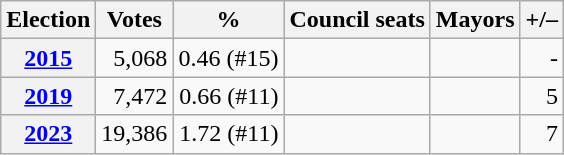<table class=wikitable style="text-align: right;">
<tr>
<th>Election</th>
<th>Votes</th>
<th>%</th>
<th>Council seats</th>
<th>Mayors</th>
<th>+/–</th>
</tr>
<tr>
<th align=center><a href='#'>2015</a></th>
<td>5,068</td>
<td>0.46 (#15)</td>
<td></td>
<td></td>
<td>-</td>
</tr>
<tr>
<th align=center><a href='#'>2019</a></th>
<td>7,472</td>
<td>0.66 (#11)</td>
<td></td>
<td></td>
<td> 5</td>
</tr>
<tr>
<th align=center><a href='#'>2023</a></th>
<td>19,386</td>
<td>1.72 (#11)</td>
<td></td>
<td></td>
<td> 7</td>
</tr>
</table>
